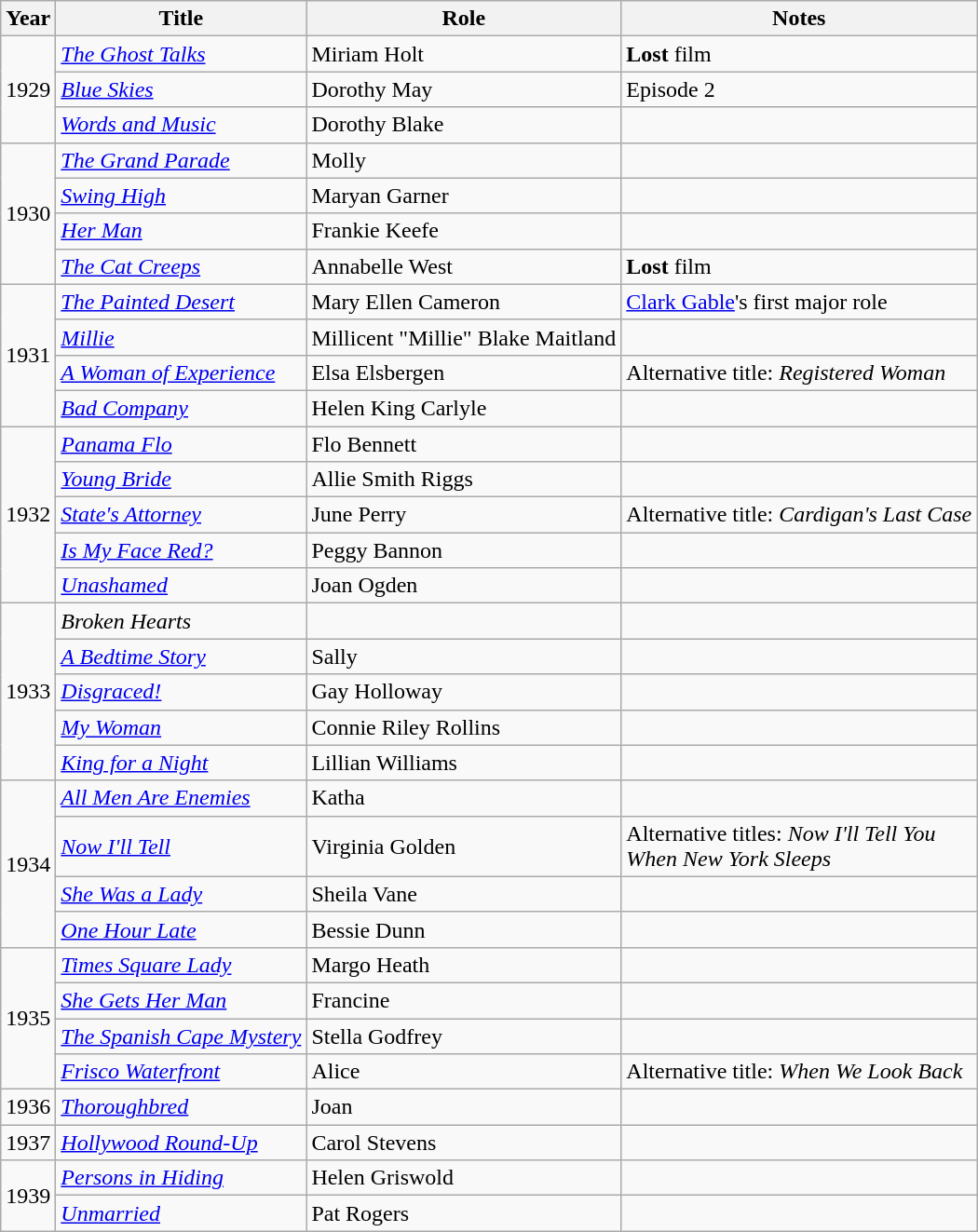<table class="wikitable sortable">
<tr>
<th>Year</th>
<th>Title</th>
<th>Role</th>
<th class="unsortable">Notes</th>
</tr>
<tr>
<td rowspan=3>1929</td>
<td><em><a href='#'>The Ghost Talks</a></em></td>
<td>Miriam Holt</td>
<td><strong>Lost</strong> film</td>
</tr>
<tr>
<td><em><a href='#'>Blue Skies</a></em></td>
<td>Dorothy May</td>
<td>Episode 2</td>
</tr>
<tr>
<td><em><a href='#'>Words and Music</a></em></td>
<td>Dorothy Blake</td>
<td></td>
</tr>
<tr>
<td rowspan=4>1930</td>
<td><em><a href='#'>The Grand Parade</a></em></td>
<td>Molly</td>
<td></td>
</tr>
<tr>
<td><em><a href='#'>Swing High</a></em></td>
<td>Maryan Garner</td>
<td></td>
</tr>
<tr>
<td><em><a href='#'>Her Man</a></em></td>
<td>Frankie Keefe</td>
<td></td>
</tr>
<tr>
<td><em><a href='#'>The Cat Creeps</a></em></td>
<td>Annabelle West</td>
<td><strong>Lost</strong> film</td>
</tr>
<tr>
<td rowspan=4>1931</td>
<td><em><a href='#'>The Painted Desert</a></em></td>
<td>Mary Ellen Cameron</td>
<td><a href='#'>Clark Gable</a>'s first major role</td>
</tr>
<tr>
<td><em><a href='#'>Millie</a></em></td>
<td>Millicent "Millie" Blake Maitland</td>
<td></td>
</tr>
<tr>
<td><em><a href='#'>A Woman of Experience</a></em></td>
<td>Elsa Elsbergen</td>
<td>Alternative title: <em>Registered Woman</em></td>
</tr>
<tr>
<td><em><a href='#'>Bad Company</a></em></td>
<td>Helen King Carlyle</td>
<td></td>
</tr>
<tr>
<td rowspan=5>1932</td>
<td><em><a href='#'>Panama Flo</a></em></td>
<td>Flo Bennett</td>
<td></td>
</tr>
<tr>
<td><em><a href='#'>Young Bride</a></em></td>
<td>Allie Smith Riggs</td>
<td></td>
</tr>
<tr>
<td><em><a href='#'>State's Attorney</a></em></td>
<td>June Perry</td>
<td>Alternative title: <em>Cardigan's Last Case</em></td>
</tr>
<tr>
<td><em><a href='#'>Is My Face Red?</a></em></td>
<td>Peggy Bannon</td>
<td></td>
</tr>
<tr>
<td><em><a href='#'>Unashamed</a></em></td>
<td>Joan Ogden</td>
<td></td>
</tr>
<tr>
<td rowspan=5>1933</td>
<td><em>Broken Hearts</em></td>
<td></td>
<td></td>
</tr>
<tr>
<td><em><a href='#'>A Bedtime Story</a></em></td>
<td>Sally</td>
<td></td>
</tr>
<tr>
<td><em><a href='#'>Disgraced!</a></em></td>
<td>Gay Holloway</td>
<td></td>
</tr>
<tr>
<td><em><a href='#'>My Woman</a></em></td>
<td>Connie Riley Rollins</td>
<td></td>
</tr>
<tr>
<td><em><a href='#'>King for a Night</a></em></td>
<td>Lillian Williams</td>
<td></td>
</tr>
<tr>
<td rowspan=4>1934</td>
<td><em><a href='#'>All Men Are Enemies</a></em></td>
<td>Katha</td>
<td></td>
</tr>
<tr>
<td><em><a href='#'>Now I'll Tell</a></em></td>
<td>Virginia Golden</td>
<td>Alternative titles: <em>Now I'll Tell You</em><br><em>When New York Sleeps</em></td>
</tr>
<tr>
<td><em><a href='#'>She Was a Lady</a></em></td>
<td>Sheila Vane</td>
<td></td>
</tr>
<tr>
<td><em><a href='#'>One Hour Late</a></em></td>
<td>Bessie Dunn</td>
<td></td>
</tr>
<tr>
<td rowspan=4>1935</td>
<td><em><a href='#'>Times Square Lady</a></em></td>
<td>Margo Heath</td>
<td></td>
</tr>
<tr>
<td><em><a href='#'>She Gets Her Man</a></em></td>
<td>Francine</td>
<td></td>
</tr>
<tr>
<td><em><a href='#'>The Spanish Cape Mystery</a></em></td>
<td>Stella Godfrey</td>
<td></td>
</tr>
<tr>
<td><em><a href='#'>Frisco Waterfront</a></em></td>
<td>Alice</td>
<td>Alternative title: <em>When We Look Back</em></td>
</tr>
<tr>
<td>1936</td>
<td><em><a href='#'>Thoroughbred</a></em></td>
<td>Joan</td>
<td></td>
</tr>
<tr>
<td>1937</td>
<td><em><a href='#'>Hollywood Round-Up</a></em></td>
<td>Carol Stevens</td>
<td></td>
</tr>
<tr>
<td rowspan=2>1939</td>
<td><em><a href='#'>Persons in Hiding</a></em></td>
<td>Helen Griswold</td>
<td></td>
</tr>
<tr>
<td><em><a href='#'>Unmarried</a></em></td>
<td>Pat Rogers</td>
<td></td>
</tr>
</table>
